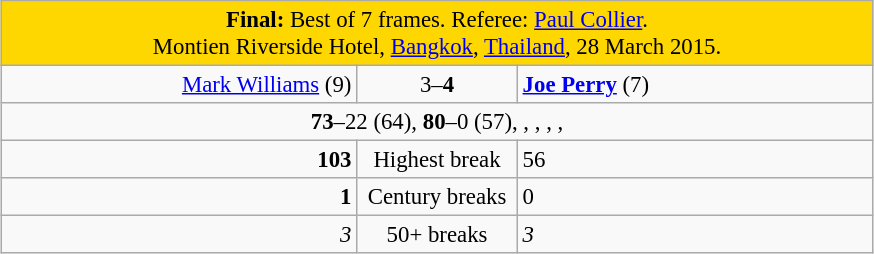<table class="wikitable" style="font-size: 95%; margin: 1em auto 1em auto;">
<tr>
<td colspan="3" align="center" bgcolor="#ffd700"><strong>Final:</strong> Best of 7 frames. Referee: <a href='#'>Paul Collier</a>.<br>Montien Riverside Hotel, <a href='#'>Bangkok</a>, <a href='#'>Thailand</a>, 28 March 2015.</td>
</tr>
<tr>
<td width="230" align="right"><a href='#'>Mark Williams</a> (9)<br></td>
<td width="100" align="center">3–<strong>4</strong></td>
<td width="230"><strong><a href='#'>Joe Perry</a></strong> (7)<br></td>
</tr>
<tr>
<td colspan="3" align="center" style="font-size: 100%"><strong>73</strong>–22 (64), <strong>80</strong>–0 (57), , , , , </td>
</tr>
<tr>
<td align="right"><strong>103</strong></td>
<td align="center">Highest break</td>
<td>56</td>
</tr>
<tr>
<td align="right"><strong>1</strong></td>
<td align="center">Century breaks</td>
<td>0</td>
</tr>
<tr>
<td align="right"><em>3</em></td>
<td align="center">50+ breaks</td>
<td><em>3</em></td>
</tr>
</table>
